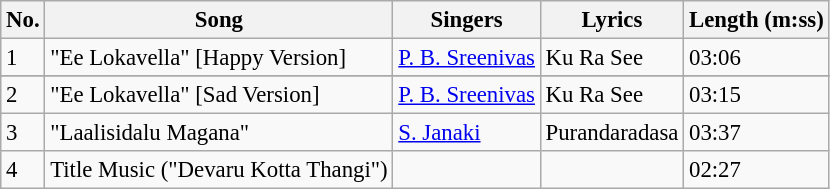<table class="wikitable" style="font-size:95%;">
<tr>
<th>No.</th>
<th>Song</th>
<th>Singers</th>
<th>Lyrics</th>
<th>Length (m:ss)</th>
</tr>
<tr>
<td>1</td>
<td>"Ee Lokavella" [Happy Version]</td>
<td><a href='#'>P. B. Sreenivas</a></td>
<td>Ku Ra See</td>
<td>03:06</td>
</tr>
<tr>
</tr>
<tr>
<td>2</td>
<td>"Ee Lokavella" [Sad Version]</td>
<td><a href='#'>P. B. Sreenivas</a></td>
<td>Ku Ra See</td>
<td>03:15</td>
</tr>
<tr>
<td>3</td>
<td>"Laalisidalu Magana"</td>
<td><a href='#'>S. Janaki</a></td>
<td>Purandaradasa</td>
<td>03:37</td>
</tr>
<tr>
<td>4</td>
<td>Title Music ("Devaru Kotta Thangi")</td>
<td></td>
<td></td>
<td>02:27</td>
</tr>
</table>
